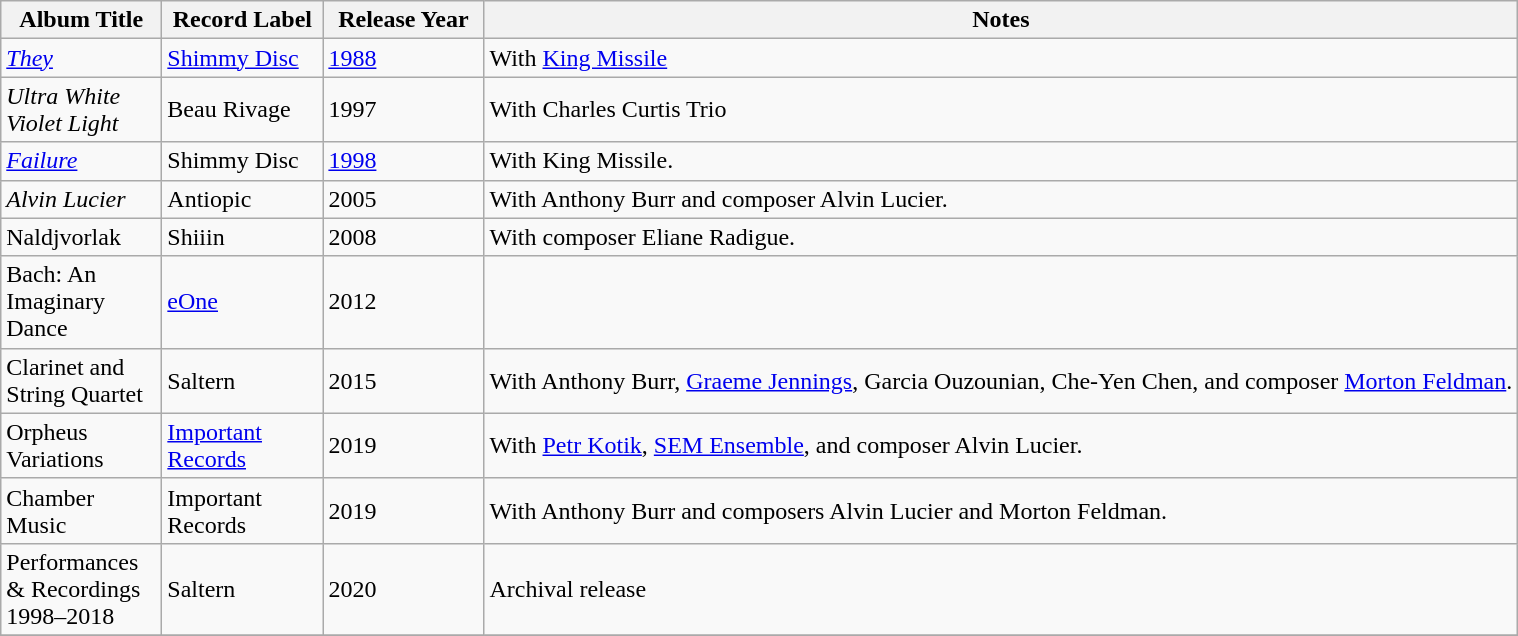<table class="wikitable">
<tr>
<th>Album Title</th>
<th>Record Label</th>
<th>Release Year</th>
<th>Notes</th>
</tr>
<tr>
<td width="100px"><em><a href='#'>They</a></em></td>
<td width="100px"><a href='#'>Shimmy Disc</a></td>
<td width="100px"><a href='#'>1988</a></td>
<td>With <a href='#'>King Missile</a></td>
</tr>
<tr>
<td><em>Ultra White Violet Light</em></td>
<td>Beau Rivage</td>
<td>1997</td>
<td>With Charles Curtis Trio</td>
</tr>
<tr>
<td><em><a href='#'>Failure</a></em></td>
<td>Shimmy Disc</td>
<td><a href='#'>1998</a></td>
<td>With King Missile.</td>
</tr>
<tr>
<td><em>Alvin Lucier</em></td>
<td>Antiopic</td>
<td>2005</td>
<td>With Anthony Burr and composer Alvin Lucier.</td>
</tr>
<tr>
<td>Naldjvorlak</td>
<td>Shiiin</td>
<td>2008</td>
<td>With composer Eliane Radigue.</td>
</tr>
<tr>
<td>Bach: An Imaginary Dance</td>
<td><a href='#'>eOne</a></td>
<td>2012</td>
<td></td>
</tr>
<tr>
<td>Clarinet and String Quartet</td>
<td>Saltern</td>
<td>2015</td>
<td>With Anthony Burr, <a href='#'>Graeme Jennings</a>, Garcia Ouzounian, Che-Yen Chen, and composer <a href='#'>Morton Feldman</a>.</td>
</tr>
<tr>
<td>Orpheus Variations</td>
<td><a href='#'>Important Records</a></td>
<td>2019</td>
<td>With <a href='#'>Petr Kotik</a>, <a href='#'>SEM Ensemble</a>, and composer Alvin Lucier.</td>
</tr>
<tr>
<td>Chamber Music</td>
<td>Important Records</td>
<td>2019</td>
<td>With Anthony Burr and composers Alvin Lucier and Morton Feldman.</td>
</tr>
<tr>
<td>Performances & Recordings 1998–2018</td>
<td>Saltern</td>
<td>2020</td>
<td>Archival release</td>
</tr>
<tr>
</tr>
</table>
